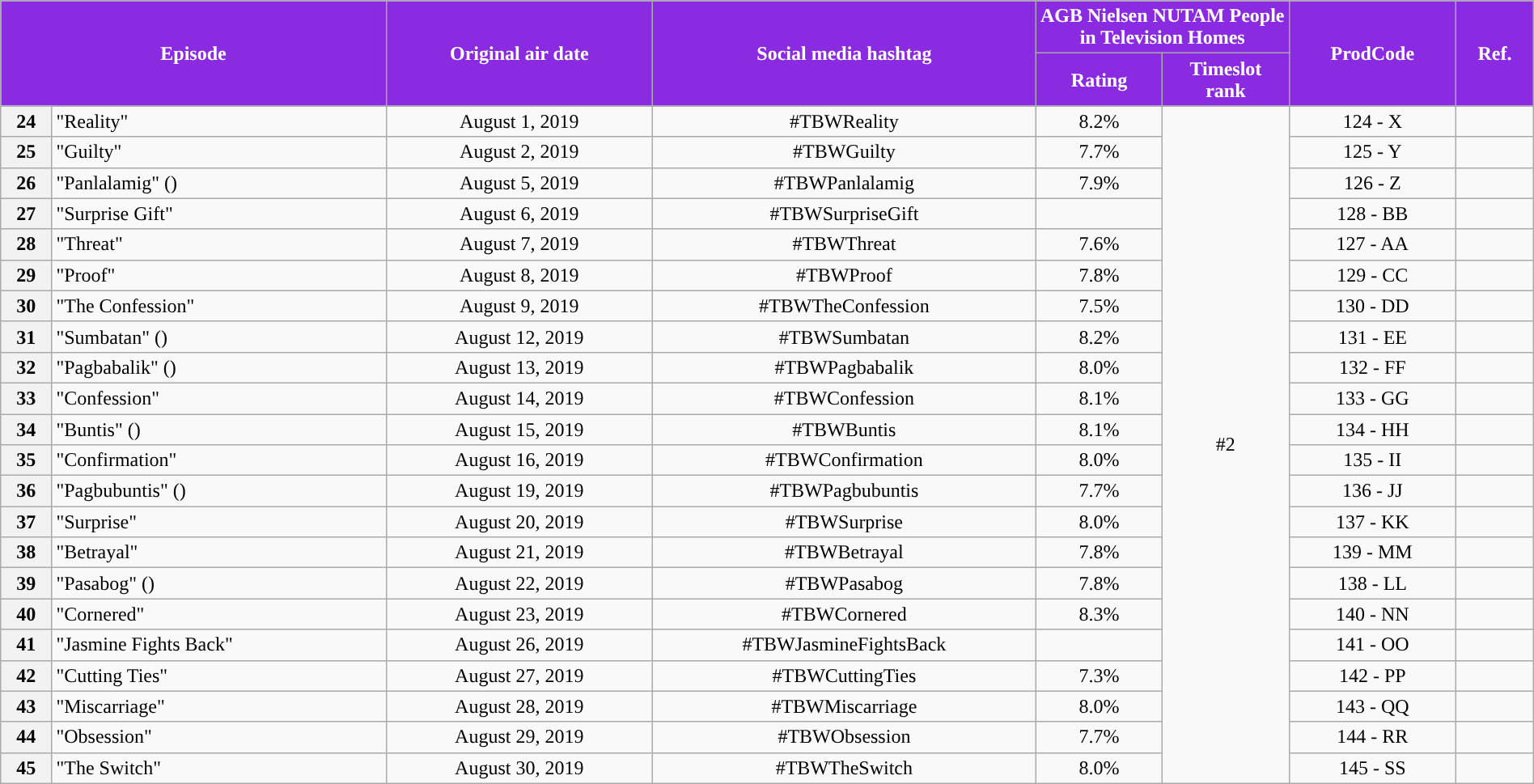<table class="wikitable" style="text-align:center; font-size:100%; line-height:18px;" width="100%">
<tr>
<th style="background-color:#8A2BE2; color:#ffffff;" colspan="2" rowspan="2">Episode</th>
<th style="background-color:#8A2BE2; color:white" rowspan="2">Original air date</th>
<th style="background-color:#8A2BE2; color:white" rowspan="2">Social media hashtag</th>
<th style="background-color:#8A2BE2; color:#ffffff;" colspan="2">AGB Nielsen NUTAM People in Television Homes</th>
<th style="background-color:#8A2BE2; color:#ffffff;" rowspan="2">ProdCode</th>
<th style="background-color:#8A2BE2; color:#ffffff;" rowspan="2">Ref.</th>
</tr>
<tr>
<th style="background-color:#8A2BE2; width:75px; color:#ffffff;">Rating</th>
<th style="background-color:#8A2BE2; width:75px; color:#ffffff;">Timeslot<br>rank</th>
</tr>
<tr>
<th>24</th>
<td style="text-align: left;">"Reality"</td>
<td>August 1, 2019</td>
<td>#TBWReality</td>
<td>8.2%</td>
<td rowspan="22">#2</td>
<td>124 - X</td>
<td></td>
</tr>
<tr>
<th>25</th>
<td style="text-align: left;">"Guilty"</td>
<td>August 2, 2019</td>
<td>#TBWGuilty</td>
<td>7.7%</td>
<td>125 - Y</td>
<td></td>
</tr>
<tr>
<th>26</th>
<td style="text-align: left;">"Panlalamig" ()</td>
<td>August 5, 2019</td>
<td>#TBWPanlalamig</td>
<td>7.9%</td>
<td>126 - Z</td>
<td></td>
</tr>
<tr>
<th>27</th>
<td style="text-align: left;">"Surprise Gift"</td>
<td>August 6, 2019</td>
<td>#TBWSurpriseGift</td>
<td></td>
<td>128 - BB</td>
<td></td>
</tr>
<tr>
<th>28</th>
<td style="text-align: left;">"Threat"</td>
<td>August 7, 2019</td>
<td>#TBWThreat</td>
<td>7.6%</td>
<td>127 - AA</td>
<td></td>
</tr>
<tr>
<th>29</th>
<td style="text-align: left;">"Proof"</td>
<td>August 8, 2019</td>
<td>#TBWProof</td>
<td>7.8%</td>
<td>129 - CC</td>
<td></td>
</tr>
<tr>
<th>30</th>
<td style="text-align: left;">"The Confession"</td>
<td>August 9, 2019</td>
<td>#TBWTheConfession</td>
<td>7.5%</td>
<td>130 - DD</td>
<td></td>
</tr>
<tr>
<th>31</th>
<td style="text-align: left;">"Sumbatan" ()</td>
<td>August 12, 2019</td>
<td>#TBWSumbatan</td>
<td>8.2%</td>
<td>131 - EE</td>
<td></td>
</tr>
<tr>
<th>32</th>
<td style="text-align: left;">"Pagbabalik" ()</td>
<td>August 13, 2019</td>
<td>#TBWPagbabalik</td>
<td>8.0%</td>
<td>132 - FF</td>
<td></td>
</tr>
<tr>
<th>33</th>
<td style="text-align: left;">"Confession"</td>
<td>August 14, 2019</td>
<td>#TBWConfession</td>
<td>8.1%</td>
<td>133 - GG</td>
<td></td>
</tr>
<tr>
<th>34</th>
<td style="text-align: left;">"Buntis" ()</td>
<td>August 15, 2019</td>
<td>#TBWBuntis</td>
<td>8.1%</td>
<td>134 - HH</td>
<td></td>
</tr>
<tr>
<th>35</th>
<td style="text-align: left;">"Confirmation"</td>
<td>August 16, 2019</td>
<td>#TBWConfirmation</td>
<td>8.0%</td>
<td>135 - II</td>
<td></td>
</tr>
<tr>
<th>36</th>
<td style="text-align: left;">"Pagbubuntis" ()</td>
<td>August 19, 2019</td>
<td>#TBWPagbubuntis</td>
<td>7.7%</td>
<td>136 - JJ</td>
<td></td>
</tr>
<tr>
<th>37</th>
<td style="text-align: left;">"Surprise"</td>
<td>August 20, 2019</td>
<td>#TBWSurprise</td>
<td>8.0%</td>
<td>137 - KK</td>
<td></td>
</tr>
<tr>
<th>38</th>
<td style="text-align: left;">"Betrayal"</td>
<td>August 21, 2019</td>
<td>#TBWBetrayal</td>
<td>7.8%</td>
<td>139 - MM</td>
<td></td>
</tr>
<tr>
<th>39</th>
<td style="text-align: left;">"Pasabog" ()</td>
<td>August 22, 2019</td>
<td>#TBWPasabog</td>
<td>7.8%</td>
<td>138 - LL</td>
<td></td>
</tr>
<tr>
<th>40</th>
<td style="text-align: left;">"Cornered"</td>
<td>August 23, 2019</td>
<td>#TBWCornered</td>
<td>8.3%</td>
<td>140 - NN</td>
<td></td>
</tr>
<tr>
<th>41</th>
<td style="text-align: left;">"Jasmine Fights Back"</td>
<td>August 26, 2019</td>
<td>#TBWJasmineFightsBack</td>
<td></td>
<td>141 - OO</td>
<td></td>
</tr>
<tr>
<th>42</th>
<td style="text-align: left;">"Cutting Ties"</td>
<td>August 27, 2019</td>
<td>#TBWCuttingTies</td>
<td>7.3%</td>
<td>142 - PP</td>
<td></td>
</tr>
<tr>
<th>43</th>
<td style="text-align: left;">"Miscarriage"</td>
<td>August 28, 2019</td>
<td>#TBWMiscarriage</td>
<td>8.0%</td>
<td>143 - QQ</td>
<td></td>
</tr>
<tr>
<th>44</th>
<td style="text-align: left;">"Obsession"</td>
<td>August 29, 2019</td>
<td>#TBWObsession</td>
<td>7.7%</td>
<td>144 - RR</td>
<td></td>
</tr>
<tr>
<th>45</th>
<td style="text-align: left;">"The Switch"</td>
<td>August 30, 2019</td>
<td>#TBWTheSwitch</td>
<td>8.0%</td>
<td>145 - SS</td>
<td></td>
</tr>
</table>
